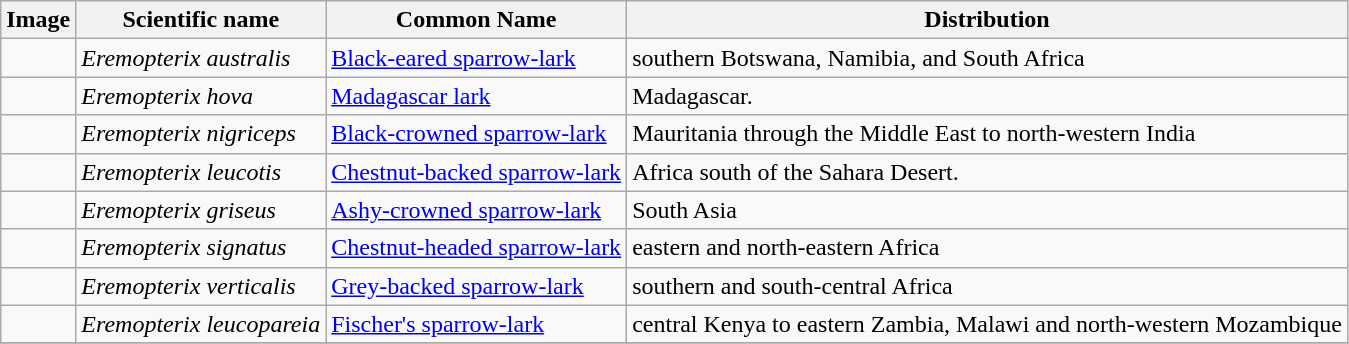<table class="wikitable">
<tr>
<th>Image</th>
<th>Scientific name</th>
<th>Common Name</th>
<th>Distribution</th>
</tr>
<tr>
<td></td>
<td><em>Eremopterix australis</em></td>
<td><a href='#'>Black-eared sparrow-lark</a></td>
<td>southern Botswana, Namibia, and South Africa</td>
</tr>
<tr>
<td></td>
<td><em>Eremopterix hova</em></td>
<td><a href='#'>Madagascar lark</a></td>
<td>Madagascar.</td>
</tr>
<tr>
<td></td>
<td><em>Eremopterix nigriceps</em></td>
<td><a href='#'>Black-crowned sparrow-lark</a></td>
<td>Mauritania through the Middle East to north-western India</td>
</tr>
<tr>
<td></td>
<td><em>Eremopterix leucotis</em></td>
<td><a href='#'>Chestnut-backed sparrow-lark</a></td>
<td>Africa south of the Sahara Desert.</td>
</tr>
<tr>
<td></td>
<td><em>Eremopterix griseus</em></td>
<td><a href='#'>Ashy-crowned sparrow-lark</a></td>
<td>South Asia</td>
</tr>
<tr>
<td></td>
<td><em>Eremopterix signatus</em></td>
<td><a href='#'>Chestnut-headed sparrow-lark</a></td>
<td>eastern and north-eastern Africa</td>
</tr>
<tr>
<td></td>
<td><em>Eremopterix verticalis</em></td>
<td><a href='#'>Grey-backed sparrow-lark</a></td>
<td>southern and south-central Africa</td>
</tr>
<tr>
<td></td>
<td><em>Eremopterix leucopareia</em></td>
<td><a href='#'>Fischer's sparrow-lark</a></td>
<td>central Kenya to eastern Zambia, Malawi and north-western Mozambique</td>
</tr>
<tr>
</tr>
</table>
